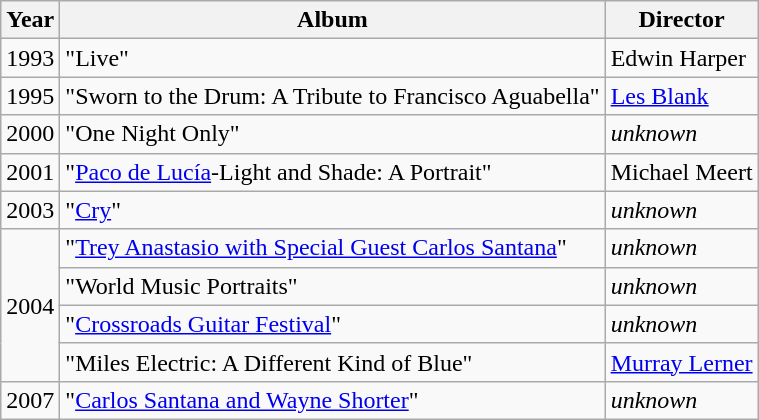<table class="wikitable">
<tr>
<th>Year</th>
<th>Album</th>
<th>Director</th>
</tr>
<tr>
<td>1993</td>
<td>"Live"</td>
<td>Edwin Harper</td>
</tr>
<tr>
<td>1995</td>
<td>"Sworn to the Drum: A Tribute to Francisco Aguabella"</td>
<td><a href='#'>Les Blank</a></td>
</tr>
<tr>
<td>2000</td>
<td>"One Night Only"</td>
<td><em>unknown</em></td>
</tr>
<tr>
<td>2001</td>
<td>"<a href='#'>Paco de Lucía</a>-Light and Shade: A Portrait"</td>
<td>Michael Meert</td>
</tr>
<tr>
<td>2003</td>
<td>"<a href='#'>Cry</a>"</td>
<td><em>unknown</em></td>
</tr>
<tr>
<td rowspan="4">2004</td>
<td>"<a href='#'>Trey Anastasio with Special Guest Carlos Santana</a>"</td>
<td><em>unknown</em></td>
</tr>
<tr>
<td>"World Music Portraits"</td>
<td><em>unknown</em></td>
</tr>
<tr>
<td>"<a href='#'>Crossroads Guitar Festival</a>"</td>
<td><em>unknown</em></td>
</tr>
<tr>
<td>"Miles Electric: A Different Kind of Blue"</td>
<td><a href='#'>Murray Lerner</a></td>
</tr>
<tr>
<td>2007</td>
<td>"<a href='#'>Carlos Santana and Wayne Shorter</a>"</td>
<td><em>unknown</em></td>
</tr>
</table>
